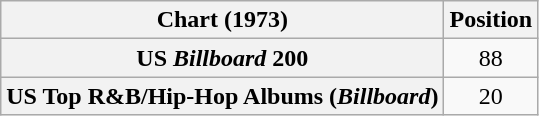<table class="wikitable sortable plainrowheaders" style="text-align:center">
<tr>
<th scope="col">Chart (1973)</th>
<th scope="col">Position</th>
</tr>
<tr>
<th scope="row">US <em>Billboard</em> 200</th>
<td>88</td>
</tr>
<tr>
<th scope="row">US Top R&B/Hip-Hop Albums (<em>Billboard</em>)</th>
<td>20</td>
</tr>
</table>
